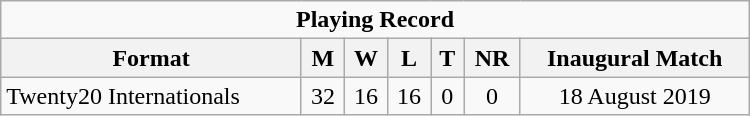<table class="wikitable" style="text-align: center; width: 500px;">
<tr>
<td colspan=7 align="center"><strong>Playing Record</strong></td>
</tr>
<tr>
<th>Format</th>
<th>M</th>
<th>W</th>
<th>L</th>
<th>T</th>
<th>NR</th>
<th>Inaugural Match</th>
</tr>
<tr>
<td align="left">Twenty20 Internationals</td>
<td>32</td>
<td>16</td>
<td>16</td>
<td>0</td>
<td>0</td>
<td>18 August 2019</td>
</tr>
</table>
